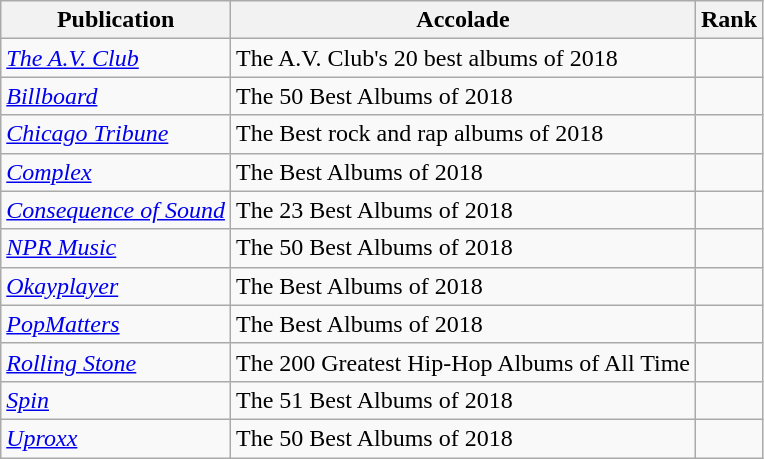<table class="sortable wikitable">
<tr>
<th>Publication</th>
<th>Accolade</th>
<th>Rank</th>
</tr>
<tr>
<td scope="row"><em><a href='#'>The A.V. Club</a></em></td>
<td>The A.V. Club's 20 best albums of 2018</td>
<td></td>
</tr>
<tr>
<td scope="row"><em><a href='#'>Billboard</a></em></td>
<td>The 50 Best Albums of 2018</td>
<td></td>
</tr>
<tr>
<td scope="row"><em><a href='#'>Chicago Tribune</a></em></td>
<td>The Best rock and rap albums of 2018</td>
<td></td>
</tr>
<tr>
<td scope="row"><em><a href='#'>Complex</a></em></td>
<td>The Best Albums of 2018</td>
<td></td>
</tr>
<tr>
<td scope="row"><em><a href='#'>Consequence of Sound</a></em></td>
<td>The 23 Best Albums of 2018</td>
<td></td>
</tr>
<tr>
<td scope="row"><em><a href='#'>NPR Music</a></em></td>
<td>The 50 Best Albums of 2018</td>
<td></td>
</tr>
<tr>
<td scope="row"><em><a href='#'>Okayplayer</a></em></td>
<td>The Best Albums of 2018</td>
<td></td>
</tr>
<tr>
<td scope="row"><em><a href='#'>PopMatters</a></em></td>
<td>The Best Albums of 2018</td>
<td></td>
</tr>
<tr>
<td><em><a href='#'>Rolling Stone</a></em></td>
<td>The 200 Greatest Hip-Hop Albums of All Time</td>
<td></td>
</tr>
<tr>
<td scope="row"><em><a href='#'>Spin</a></em></td>
<td>The 51 Best Albums of 2018</td>
<td></td>
</tr>
<tr>
<td scope="row"><em><a href='#'>Uproxx</a></em></td>
<td>The 50 Best Albums of 2018</td>
<td></td>
</tr>
</table>
